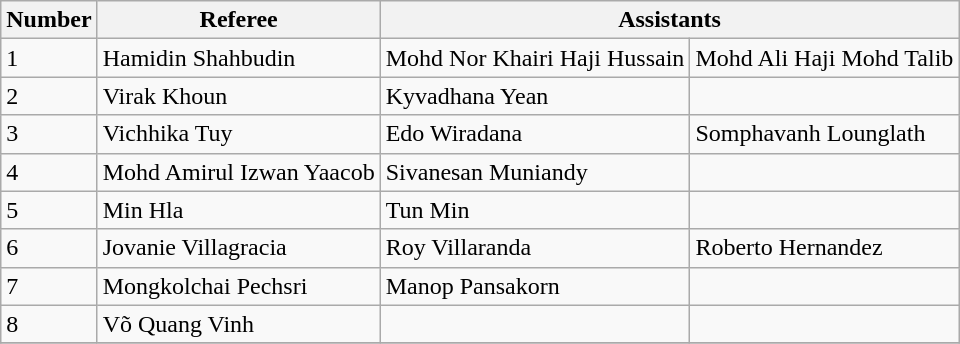<table class="wikitable">
<tr>
<th>Number</th>
<th>Referee</th>
<th colspan="2">Assistants</th>
</tr>
<tr>
<td>1</td>
<td> Hamidin Shahbudin</td>
<td> Mohd Nor Khairi Haji Hussain</td>
<td> Mohd Ali Haji Mohd Talib</td>
</tr>
<tr>
<td>2</td>
<td> Virak Khoun</td>
<td> Kyvadhana Yean</td>
<td></td>
</tr>
<tr>
<td>3</td>
<td> Vichhika Tuy</td>
<td> Edo Wiradana</td>
<td> Somphavanh Lounglath</td>
</tr>
<tr>
<td>4</td>
<td> Mohd Amirul Izwan Yaacob</td>
<td> Sivanesan Muniandy</td>
<td></td>
</tr>
<tr>
<td>5</td>
<td> Min Hla</td>
<td> Tun Min</td>
<td></td>
</tr>
<tr>
<td>6</td>
<td> Jovanie Villagracia</td>
<td> Roy Villaranda</td>
<td> Roberto Hernandez</td>
</tr>
<tr>
<td>7</td>
<td> Mongkolchai Pechsri</td>
<td> Manop Pansakorn</td>
<td></td>
</tr>
<tr>
<td>8</td>
<td> Võ Quang Vinh</td>
<td></td>
<td></td>
</tr>
<tr>
</tr>
</table>
